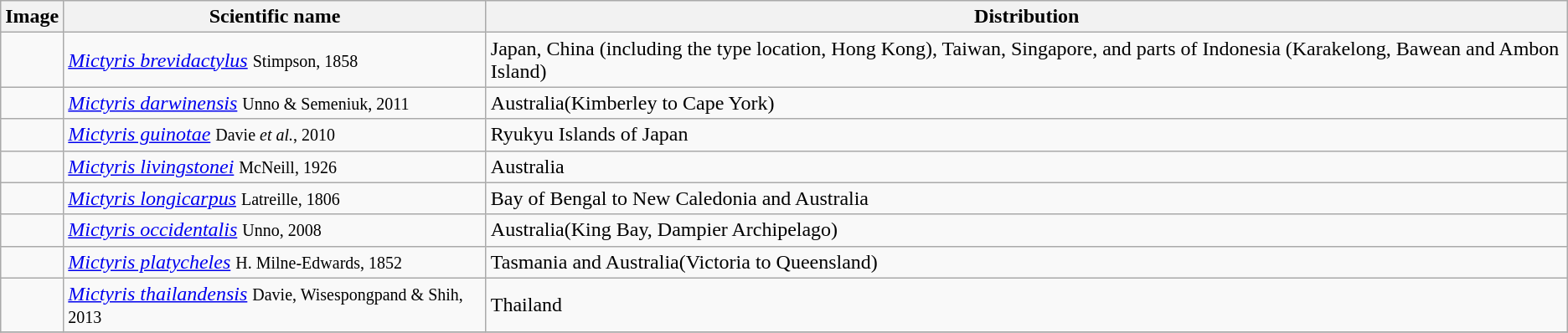<table class="wikitable">
<tr>
<th>Image</th>
<th>Scientific name</th>
<th>Distribution</th>
</tr>
<tr>
<td></td>
<td><em><a href='#'>Mictyris brevidactylus</a></em> <small>Stimpson, 1858</small></td>
<td>Japan, China (including the type location, Hong Kong), Taiwan, Singapore, and parts of Indonesia (Karakelong, Bawean and Ambon Island)</td>
</tr>
<tr>
<td></td>
<td><em><a href='#'>Mictyris darwinensis</a></em> <small>Unno & Semeniuk, 2011</small></td>
<td>Australia(Kimberley to Cape York)</td>
</tr>
<tr>
<td></td>
<td><em><a href='#'>Mictyris guinotae</a></em> <small>Davie <em>et al.</em>, 2010</small></td>
<td>Ryukyu Islands of Japan</td>
</tr>
<tr>
<td></td>
<td><em><a href='#'>Mictyris livingstonei</a></em> <small>McNeill, 1926</small></td>
<td>Australia</td>
</tr>
<tr>
<td></td>
<td><em><a href='#'>Mictyris longicarpus</a></em> <small>Latreille, 1806</small></td>
<td>Bay of Bengal to New Caledonia and Australia</td>
</tr>
<tr>
<td></td>
<td><em><a href='#'>Mictyris occidentalis</a></em> <small>Unno, 2008</small></td>
<td>Australia(King Bay, Dampier Archipelago)</td>
</tr>
<tr>
<td></td>
<td><em><a href='#'>Mictyris platycheles</a></em> <small>H. Milne-Edwards, 1852</small></td>
<td>Tasmania and Australia(Victoria to Queensland)</td>
</tr>
<tr>
<td></td>
<td><em><a href='#'>Mictyris thailandensis</a></em> <small>Davie, Wisespongpand & Shih, 2013</small></td>
<td>Thailand</td>
</tr>
<tr>
</tr>
</table>
